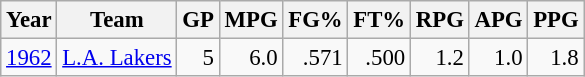<table class="wikitable sortable" style="font-size:95%; text-align:right;">
<tr>
<th>Year</th>
<th>Team</th>
<th>GP</th>
<th>MPG</th>
<th>FG%</th>
<th>FT%</th>
<th>RPG</th>
<th>APG</th>
<th>PPG</th>
</tr>
<tr>
<td style="text-align:left;"><a href='#'>1962</a></td>
<td style="text-align:left;"><a href='#'>L.A. Lakers</a></td>
<td>5</td>
<td>6.0</td>
<td>.571</td>
<td>.500</td>
<td>1.2</td>
<td>1.0</td>
<td>1.8</td>
</tr>
</table>
